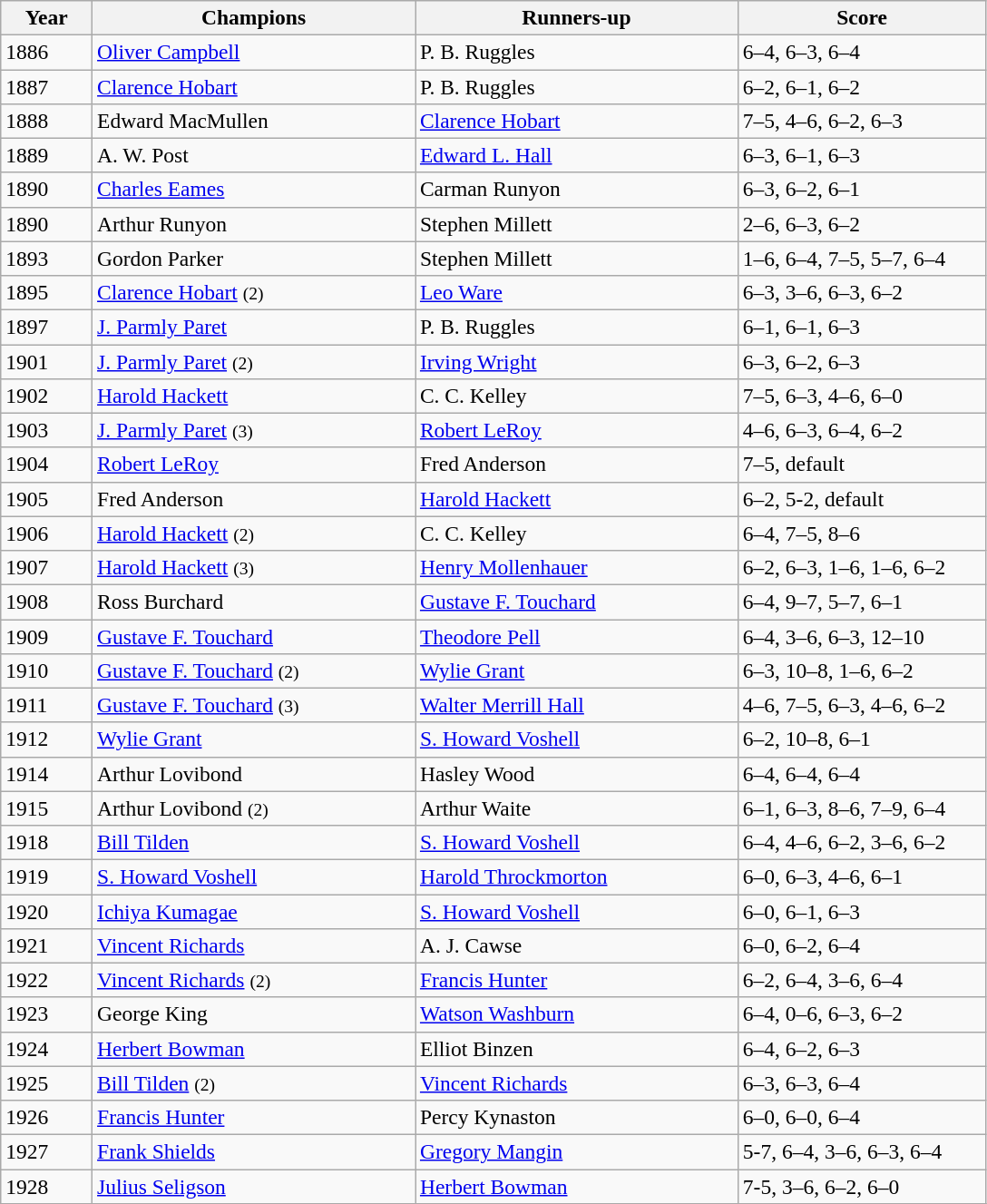<table class="wikitable" style="font-size:98%;">
<tr>
<th style="width:60px;">Year</th>
<th style="width:230px;">Champions</th>
<th style="width:230px;">Runners-up</th>
<th style="width:175px;">Score</th>
</tr>
<tr>
<td>1886</td>
<td> <a href='#'>Oliver Campbell</a></td>
<td> P. B. Ruggles</td>
<td>6–4, 6–3, 6–4</td>
</tr>
<tr>
<td>1887</td>
<td> <a href='#'>Clarence Hobart</a></td>
<td> P. B. Ruggles</td>
<td>6–2, 6–1, 6–2</td>
</tr>
<tr>
<td>1888</td>
<td> Edward MacMullen</td>
<td> <a href='#'>Clarence Hobart</a></td>
<td>7–5, 4–6, 6–2, 6–3</td>
</tr>
<tr>
<td>1889</td>
<td> A. W. Post</td>
<td> <a href='#'>Edward L. Hall</a></td>
<td>6–3, 6–1, 6–3</td>
</tr>
<tr>
<td>1890</td>
<td> <a href='#'>Charles Eames</a></td>
<td> Carman Runyon</td>
<td>6–3, 6–2, 6–1</td>
</tr>
<tr>
<td>1890</td>
<td> Arthur Runyon</td>
<td> Stephen Millett</td>
<td>2–6, 6–3, 6–2</td>
</tr>
<tr>
<td>1893</td>
<td> Gordon Parker</td>
<td> Stephen Millett</td>
<td>1–6, 6–4, 7–5, 5–7, 6–4</td>
</tr>
<tr>
<td>1895</td>
<td> <a href='#'>Clarence Hobart</a> <small>(2)</small></td>
<td> <a href='#'>Leo Ware</a></td>
<td>6–3, 3–6, 6–3, 6–2</td>
</tr>
<tr>
<td>1897</td>
<td> <a href='#'>J. Parmly Paret</a></td>
<td> P. B. Ruggles</td>
<td>6–1, 6–1, 6–3</td>
</tr>
<tr>
<td>1901</td>
<td> <a href='#'>J. Parmly Paret</a> <small>(2)</small></td>
<td> <a href='#'>Irving Wright</a></td>
<td>6–3, 6–2, 6–3</td>
</tr>
<tr>
<td>1902</td>
<td> <a href='#'>Harold Hackett</a></td>
<td> C. C. Kelley</td>
<td>7–5, 6–3, 4–6, 6–0</td>
</tr>
<tr>
<td>1903</td>
<td> <a href='#'>J. Parmly Paret</a> <small>(3)</small></td>
<td> <a href='#'>Robert LeRoy</a></td>
<td>4–6, 6–3, 6–4, 6–2</td>
</tr>
<tr>
<td>1904</td>
<td> <a href='#'>Robert LeRoy</a></td>
<td> Fred Anderson</td>
<td>7–5, default</td>
</tr>
<tr>
<td>1905</td>
<td> Fred Anderson</td>
<td> <a href='#'>Harold Hackett</a></td>
<td>6–2, 5-2, default</td>
</tr>
<tr>
<td>1906</td>
<td> <a href='#'>Harold Hackett</a> <small>(2)</small></td>
<td> C. C. Kelley</td>
<td>6–4, 7–5, 8–6</td>
</tr>
<tr>
<td>1907</td>
<td> <a href='#'>Harold Hackett</a> <small>(3)</small></td>
<td> <a href='#'>Henry Mollenhauer</a></td>
<td>6–2, 6–3, 1–6, 1–6, 6–2</td>
</tr>
<tr>
<td>1908</td>
<td> Ross Burchard</td>
<td> <a href='#'>Gustave F. Touchard</a></td>
<td>6–4, 9–7, 5–7, 6–1</td>
</tr>
<tr>
<td>1909</td>
<td> <a href='#'>Gustave F. Touchard</a></td>
<td> <a href='#'>Theodore Pell</a></td>
<td>6–4, 3–6, 6–3, 12–10</td>
</tr>
<tr>
<td>1910</td>
<td> <a href='#'>Gustave F. Touchard</a> <small>(2)</small></td>
<td> <a href='#'>Wylie Grant</a></td>
<td>6–3, 10–8, 1–6, 6–2</td>
</tr>
<tr>
<td>1911</td>
<td> <a href='#'>Gustave F. Touchard</a> <small>(3)</small></td>
<td> <a href='#'>Walter Merrill Hall</a></td>
<td>4–6, 7–5, 6–3, 4–6, 6–2</td>
</tr>
<tr>
<td>1912</td>
<td> <a href='#'>Wylie Grant</a></td>
<td> <a href='#'>S. Howard Voshell</a></td>
<td>6–2, 10–8, 6–1</td>
</tr>
<tr>
<td>1914</td>
<td> Arthur Lovibond</td>
<td> Hasley Wood</td>
<td>6–4, 6–4, 6–4</td>
</tr>
<tr>
<td>1915</td>
<td> Arthur Lovibond <small>(2)</small></td>
<td> Arthur Waite</td>
<td>6–1, 6–3, 8–6, 7–9, 6–4</td>
</tr>
<tr>
<td>1918</td>
<td> <a href='#'>Bill Tilden</a></td>
<td> <a href='#'>S. Howard Voshell</a></td>
<td>6–4, 4–6, 6–2, 3–6, 6–2</td>
</tr>
<tr>
<td>1919</td>
<td> <a href='#'>S. Howard Voshell</a></td>
<td> <a href='#'>Harold Throckmorton</a></td>
<td>6–0, 6–3, 4–6, 6–1</td>
</tr>
<tr>
<td>1920</td>
<td> <a href='#'>Ichiya Kumagae</a></td>
<td> <a href='#'>S. Howard Voshell</a></td>
<td>6–0, 6–1, 6–3</td>
</tr>
<tr>
<td>1921</td>
<td> <a href='#'>Vincent Richards</a></td>
<td> A. J. Cawse</td>
<td>6–0, 6–2, 6–4</td>
</tr>
<tr>
<td>1922</td>
<td> <a href='#'>Vincent Richards</a> <small>(2)</small></td>
<td> <a href='#'>Francis Hunter</a></td>
<td>6–2, 6–4, 3–6, 6–4</td>
</tr>
<tr>
<td>1923</td>
<td> George King</td>
<td> <a href='#'>Watson Washburn</a></td>
<td>6–4, 0–6, 6–3, 6–2</td>
</tr>
<tr>
<td>1924</td>
<td> <a href='#'>Herbert Bowman</a></td>
<td> Elliot Binzen</td>
<td>6–4, 6–2, 6–3</td>
</tr>
<tr>
<td>1925</td>
<td> <a href='#'>Bill Tilden</a> <small>(2)</small></td>
<td> <a href='#'>Vincent Richards</a></td>
<td>6–3, 6–3, 6–4</td>
</tr>
<tr>
<td>1926</td>
<td> <a href='#'>Francis Hunter</a></td>
<td> Percy Kynaston</td>
<td>6–0, 6–0, 6–4</td>
</tr>
<tr>
<td>1927</td>
<td> <a href='#'>Frank Shields</a></td>
<td> <a href='#'>Gregory Mangin</a></td>
<td>5-7, 6–4, 3–6, 6–3, 6–4</td>
</tr>
<tr>
<td>1928</td>
<td> <a href='#'>Julius Seligson</a></td>
<td> <a href='#'>Herbert Bowman</a></td>
<td>7-5, 3–6, 6–2, 6–0</td>
</tr>
<tr>
</tr>
</table>
